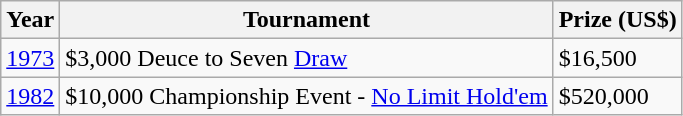<table class="wikitable">
<tr>
<th>Year</th>
<th>Tournament</th>
<th>Prize (US$)</th>
</tr>
<tr>
<td><a href='#'>1973</a></td>
<td>$3,000 Deuce to Seven <a href='#'>Draw</a></td>
<td>$16,500</td>
</tr>
<tr>
<td><a href='#'>1982</a></td>
<td>$10,000 Championship Event - <a href='#'>No Limit Hold'em</a></td>
<td>$520,000</td>
</tr>
</table>
